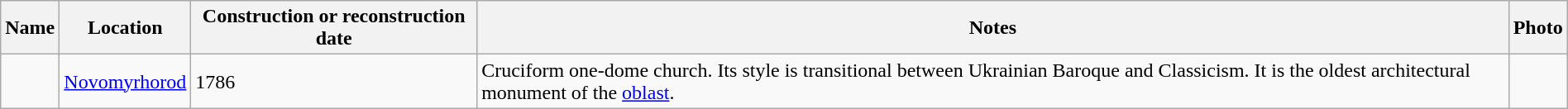<table class="wikitable sortable" width="100%">
<tr>
<th>Name</th>
<th>Location</th>
<th>Construction or reconstruction date</th>
<th>Notes</th>
<th>Photo</th>
</tr>
<tr>
<td></td>
<td><a href='#'>Novomyrhorod</a></td>
<td>1786</td>
<td>Cruciform one-dome church. Its style is transitional between Ukrainian Baroque and Classicism. It is the oldest architectural monument of the <a href='#'>oblast</a>.</td>
<td></td>
</tr>
</table>
